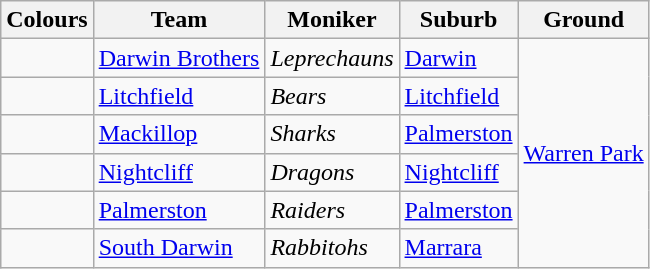<table class="wikitable sortable">
<tr>
<th>Colours</th>
<th>Team</th>
<th>Moniker</th>
<th>Suburb</th>
<th>Ground</th>
</tr>
<tr>
<td></td>
<td><a href='#'>Darwin Brothers</a></td>
<td><em>Leprechauns</em></td>
<td><a href='#'>Darwin</a></td>
<td rowspan=6><a href='#'>Warren Park</a></td>
</tr>
<tr>
<td></td>
<td><a href='#'>Litchfield</a></td>
<td><em>Bears</em></td>
<td><a href='#'>Litchfield</a></td>
</tr>
<tr>
<td></td>
<td><a href='#'>Mackillop</a></td>
<td><em>Sharks</em></td>
<td><a href='#'>Palmerston</a></td>
</tr>
<tr>
<td></td>
<td><a href='#'>Nightcliff</a></td>
<td><em>Dragons</em></td>
<td><a href='#'>Nightcliff</a></td>
</tr>
<tr>
<td></td>
<td><a href='#'>Palmerston</a></td>
<td><em>Raiders</em></td>
<td><a href='#'>Palmerston</a></td>
</tr>
<tr>
<td></td>
<td><a href='#'>South Darwin</a></td>
<td><em>Rabbitohs</em></td>
<td><a href='#'>Marrara</a></td>
</tr>
</table>
